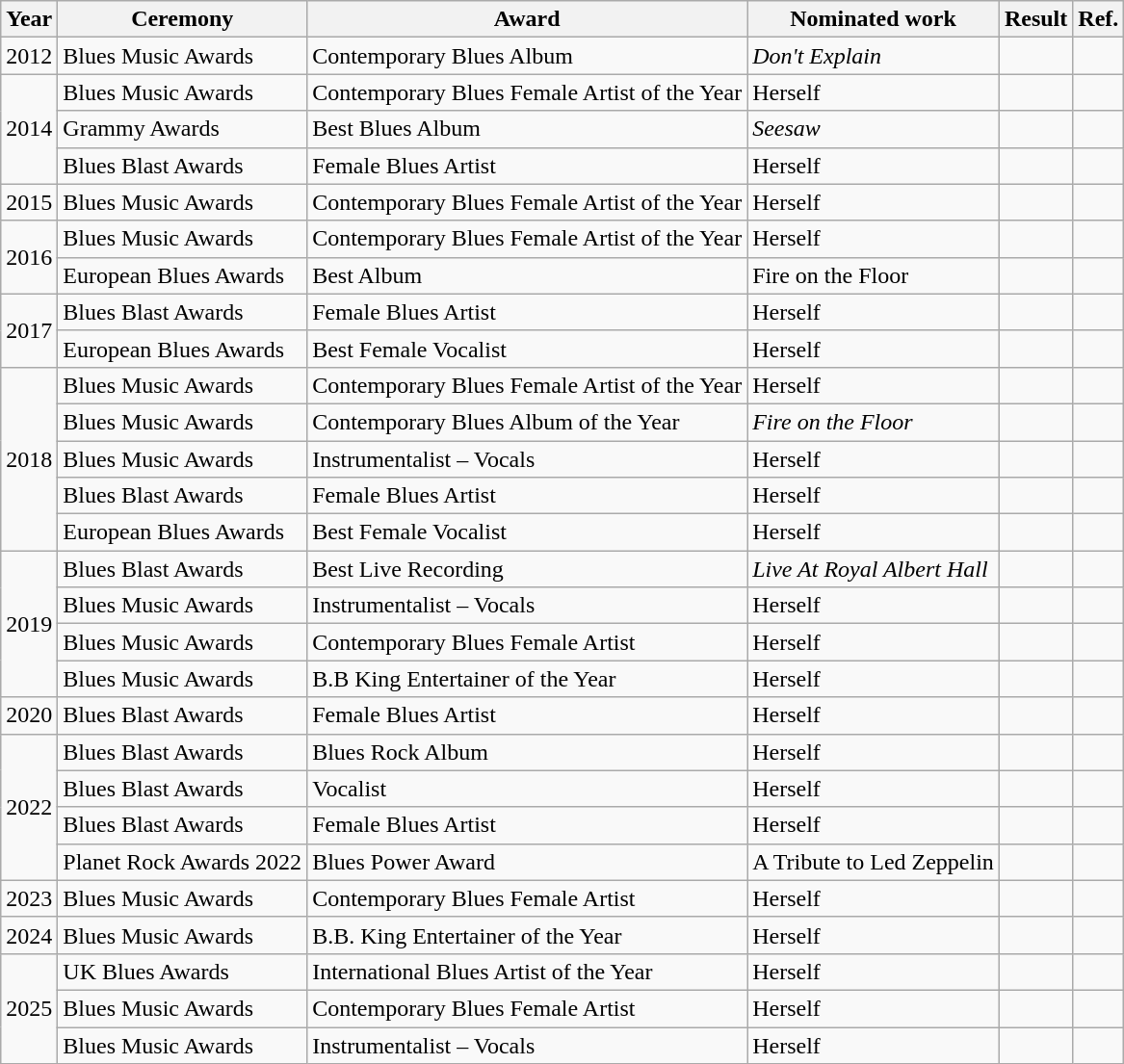<table class="wikitable Sortable">
<tr>
<th>Year</th>
<th>Ceremony</th>
<th>Award</th>
<th>Nominated work</th>
<th>Result</th>
<th>Ref.</th>
</tr>
<tr>
<td rowspan="1">2012</td>
<td>Blues Music Awards</td>
<td>Contemporary Blues Album</td>
<td><em>Don't Explain</em></td>
<td></td>
<td style="text-align:center;"></td>
</tr>
<tr>
<td rowspan="3">2014</td>
<td>Blues Music Awards</td>
<td>Contemporary Blues Female Artist of the Year</td>
<td>Herself</td>
<td></td>
<td style="text-align:center;"></td>
</tr>
<tr>
<td>Grammy Awards</td>
<td>Best Blues Album</td>
<td><em>Seesaw</em></td>
<td></td>
<td style="text-align:center;"></td>
</tr>
<tr>
<td>Blues Blast Awards</td>
<td>Female Blues Artist</td>
<td>Herself</td>
<td></td>
<td style="text-align:center;"></td>
</tr>
<tr>
<td rowspan="1">2015</td>
<td>Blues Music Awards</td>
<td>Contemporary Blues Female Artist of the Year</td>
<td>Herself</td>
<td></td>
<td style="text-align:center;"></td>
</tr>
<tr>
<td rowspan="2">2016</td>
<td>Blues Music Awards</td>
<td>Contemporary Blues Female Artist of the Year</td>
<td>Herself</td>
<td></td>
<td style="text-align:center;"></td>
</tr>
<tr>
<td>European Blues Awards</td>
<td>Best Album</td>
<td>Fire on the Floor</td>
<td></td>
<td style="text-align:center;"></td>
</tr>
<tr>
<td rowspan="2">2017</td>
<td>Blues Blast Awards</td>
<td>Female Blues Artist</td>
<td>Herself</td>
<td></td>
<td style="text-align:center;"></td>
</tr>
<tr>
<td>European Blues Awards</td>
<td>Best Female Vocalist</td>
<td>Herself</td>
<td></td>
<td style="text-align:center;"></td>
</tr>
<tr>
<td rowspan="5">2018</td>
<td>Blues Music Awards</td>
<td>Contemporary Blues Female Artist of the Year</td>
<td>Herself</td>
<td></td>
<td style="text-align:center;"></td>
</tr>
<tr>
<td>Blues Music Awards</td>
<td>Contemporary Blues Album of the Year</td>
<td><em>Fire on the Floor</em></td>
<td></td>
<td style="text-align:center;"></td>
</tr>
<tr>
<td>Blues Music Awards</td>
<td>Instrumentalist – Vocals</td>
<td>Herself</td>
<td></td>
<td style="text-align:center;"></td>
</tr>
<tr>
<td>Blues Blast Awards</td>
<td>Female Blues Artist</td>
<td>Herself</td>
<td></td>
<td style="text-align:center;"></td>
</tr>
<tr>
<td>European Blues Awards</td>
<td>Best Female Vocalist</td>
<td>Herself</td>
<td></td>
<td style="text-align:center;"></td>
</tr>
<tr>
<td rowspan="4">2019</td>
<td>Blues Blast Awards</td>
<td>Best Live Recording</td>
<td><em>Live At Royal Albert Hall</em></td>
<td></td>
<td style="text-align:center;"></td>
</tr>
<tr>
<td>Blues Music Awards</td>
<td>Instrumentalist – Vocals</td>
<td>Herself</td>
<td></td>
<td style="text-align:center;"></td>
</tr>
<tr>
<td>Blues Music Awards</td>
<td>Contemporary Blues Female Artist</td>
<td>Herself</td>
<td></td>
<td style="text-align:center;"></td>
</tr>
<tr>
<td>Blues Music Awards</td>
<td>B.B King Entertainer of the Year</td>
<td>Herself</td>
<td></td>
<td style="text-align:center;"></td>
</tr>
<tr>
<td>2020</td>
<td>Blues Blast Awards</td>
<td>Female Blues Artist</td>
<td>Herself</td>
<td></td>
<td style="text-align:center;"></td>
</tr>
<tr>
<td rowspan="4">2022</td>
<td>Blues Blast Awards</td>
<td>Blues Rock Album</td>
<td>Herself</td>
<td></td>
<td style="text-align:center;"></td>
</tr>
<tr>
<td>Blues Blast Awards</td>
<td>Vocalist</td>
<td>Herself</td>
<td></td>
<td style="text-align:center;"></td>
</tr>
<tr>
<td>Blues Blast Awards</td>
<td>Female Blues Artist</td>
<td>Herself</td>
<td></td>
<td style="text-align:center;"></td>
</tr>
<tr>
<td>Planet Rock Awards 2022</td>
<td>Blues Power Award</td>
<td>A Tribute to Led Zeppelin</td>
<td></td>
<td style="text-align: center;"></td>
</tr>
<tr>
<td rowspan="1">2023</td>
<td>Blues Music Awards</td>
<td>Contemporary Blues Female Artist</td>
<td>Herself</td>
<td></td>
<td style="text-align:center;"></td>
</tr>
<tr>
<td rowspan="1">2024</td>
<td>Blues Music Awards</td>
<td>B.B. King Entertainer of the Year</td>
<td>Herself</td>
<td></td>
<td style="text-align:center;"></td>
</tr>
<tr>
<td rowspan="3">2025</td>
<td>UK Blues Awards</td>
<td>International Blues Artist of the Year</td>
<td>Herself</td>
<td></td>
<td style="text-align:center;"></td>
</tr>
<tr>
<td>Blues Music Awards</td>
<td>Contemporary Blues Female Artist</td>
<td>Herself</td>
<td></td>
<td style="text-align:center;"></td>
</tr>
<tr>
<td>Blues Music Awards</td>
<td>Instrumentalist – Vocals</td>
<td>Herself</td>
<td></td>
<td style="text-align:center;"></td>
</tr>
</table>
